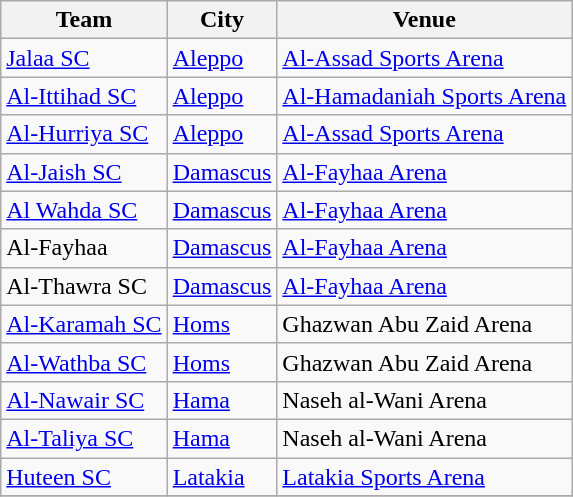<table class="wikitable sortable">
<tr>
<th>Team</th>
<th>City</th>
<th>Venue</th>
</tr>
<tr>
<td><a href='#'>Jalaa SC</a></td>
<td><a href='#'>Aleppo</a></td>
<td><a href='#'>Al-Assad Sports Arena</a></td>
</tr>
<tr>
<td><a href='#'>Al-Ittihad SC</a></td>
<td><a href='#'>Aleppo</a></td>
<td><a href='#'>Al-Hamadaniah Sports Arena</a></td>
</tr>
<tr>
<td><a href='#'>Al-Hurriya SC</a></td>
<td><a href='#'>Aleppo</a></td>
<td><a href='#'>Al-Assad Sports Arena</a></td>
</tr>
<tr>
<td><a href='#'>Al-Jaish SC</a></td>
<td><a href='#'>Damascus</a></td>
<td><a href='#'>Al-Fayhaa Arena</a></td>
</tr>
<tr>
<td><a href='#'>Al Wahda SC</a></td>
<td><a href='#'>Damascus</a></td>
<td><a href='#'>Al-Fayhaa Arena</a></td>
</tr>
<tr>
<td>Al-Fayhaa</td>
<td><a href='#'>Damascus</a></td>
<td><a href='#'>Al-Fayhaa Arena</a></td>
</tr>
<tr>
<td>Al-Thawra SC</td>
<td><a href='#'>Damascus</a></td>
<td><a href='#'>Al-Fayhaa Arena</a></td>
</tr>
<tr>
<td><a href='#'>Al-Karamah SC</a></td>
<td><a href='#'>Homs</a></td>
<td>Ghazwan Abu Zaid Arena</td>
</tr>
<tr>
<td><a href='#'>Al-Wathba SC</a></td>
<td><a href='#'>Homs</a></td>
<td>Ghazwan Abu Zaid Arena</td>
</tr>
<tr>
<td><a href='#'>Al-Nawair SC</a></td>
<td><a href='#'>Hama</a></td>
<td>Naseh al-Wani Arena</td>
</tr>
<tr>
<td><a href='#'>Al-Taliya SC</a></td>
<td><a href='#'>Hama</a></td>
<td>Naseh al-Wani Arena</td>
</tr>
<tr>
<td><a href='#'>Huteen SC</a></td>
<td><a href='#'>Latakia</a></td>
<td><a href='#'>Latakia Sports Arena</a></td>
</tr>
<tr>
</tr>
</table>
